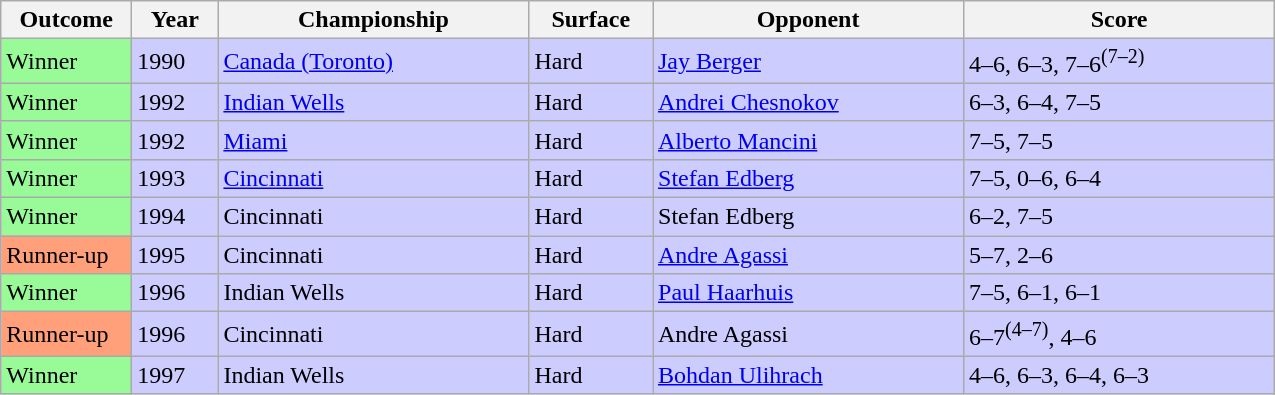<table class="sortable wikitable">
<tr>
<th width=80>Outcome</th>
<th width=50>Year</th>
<th width=200>Championship</th>
<th width=75>Surface</th>
<th width=200>Opponent</th>
<th width=200>Score</th>
</tr>
<tr style="background:#ccccff;">
<td bgcolor=98fb98>Winner</td>
<td>1990</td>
<td><a href='#'>Canada (Toronto)</a></td>
<td>Hard</td>
<td> <a href='#'>Jay Berger</a></td>
<td>4–6, 6–3, 7–6<sup>(7–2)</sup></td>
</tr>
<tr style="background:#ccccff;">
<td bgcolor=98fb98>Winner</td>
<td>1992</td>
<td><a href='#'>Indian Wells</a></td>
<td>Hard</td>
<td> <a href='#'>Andrei Chesnokov</a></td>
<td>6–3, 6–4, 7–5</td>
</tr>
<tr style="background:#ccccff;">
<td bgcolor=98fb98>Winner</td>
<td>1992</td>
<td><a href='#'>Miami</a></td>
<td>Hard</td>
<td> <a href='#'>Alberto Mancini</a></td>
<td>7–5, 7–5</td>
</tr>
<tr style="background:#ccccff;">
<td bgcolor=98fb98>Winner</td>
<td>1993</td>
<td><a href='#'>Cincinnati</a></td>
<td>Hard</td>
<td> <a href='#'>Stefan Edberg</a></td>
<td>7–5, 0–6, 6–4</td>
</tr>
<tr style="background:#ccccff;">
<td bgcolor=98fb98>Winner</td>
<td>1994</td>
<td>Cincinnati</td>
<td>Hard</td>
<td> Stefan Edberg</td>
<td>6–2, 7–5</td>
</tr>
<tr style="background:#ccccff;">
<td bgcolor=ffa07a>Runner-up</td>
<td>1995</td>
<td>Cincinnati</td>
<td>Hard</td>
<td> <a href='#'>Andre Agassi</a></td>
<td>5–7, 2–6</td>
</tr>
<tr style="background:#ccccff;">
<td bgcolor=98fb98>Winner</td>
<td>1996</td>
<td>Indian Wells</td>
<td>Hard</td>
<td> <a href='#'>Paul Haarhuis</a></td>
<td>7–5, 6–1, 6–1</td>
</tr>
<tr style="background:#ccccff;">
<td bgcolor=ffa07a>Runner-up</td>
<td>1996</td>
<td>Cincinnati</td>
<td>Hard</td>
<td> Andre Agassi</td>
<td>6–7<sup>(4–7)</sup>, 4–6</td>
</tr>
<tr style="background:#ccccff;">
<td bgcolor=98fb98>Winner</td>
<td>1997</td>
<td>Indian Wells</td>
<td>Hard</td>
<td> <a href='#'>Bohdan Ulihrach</a></td>
<td>4–6, 6–3, 6–4, 6–3</td>
</tr>
</table>
